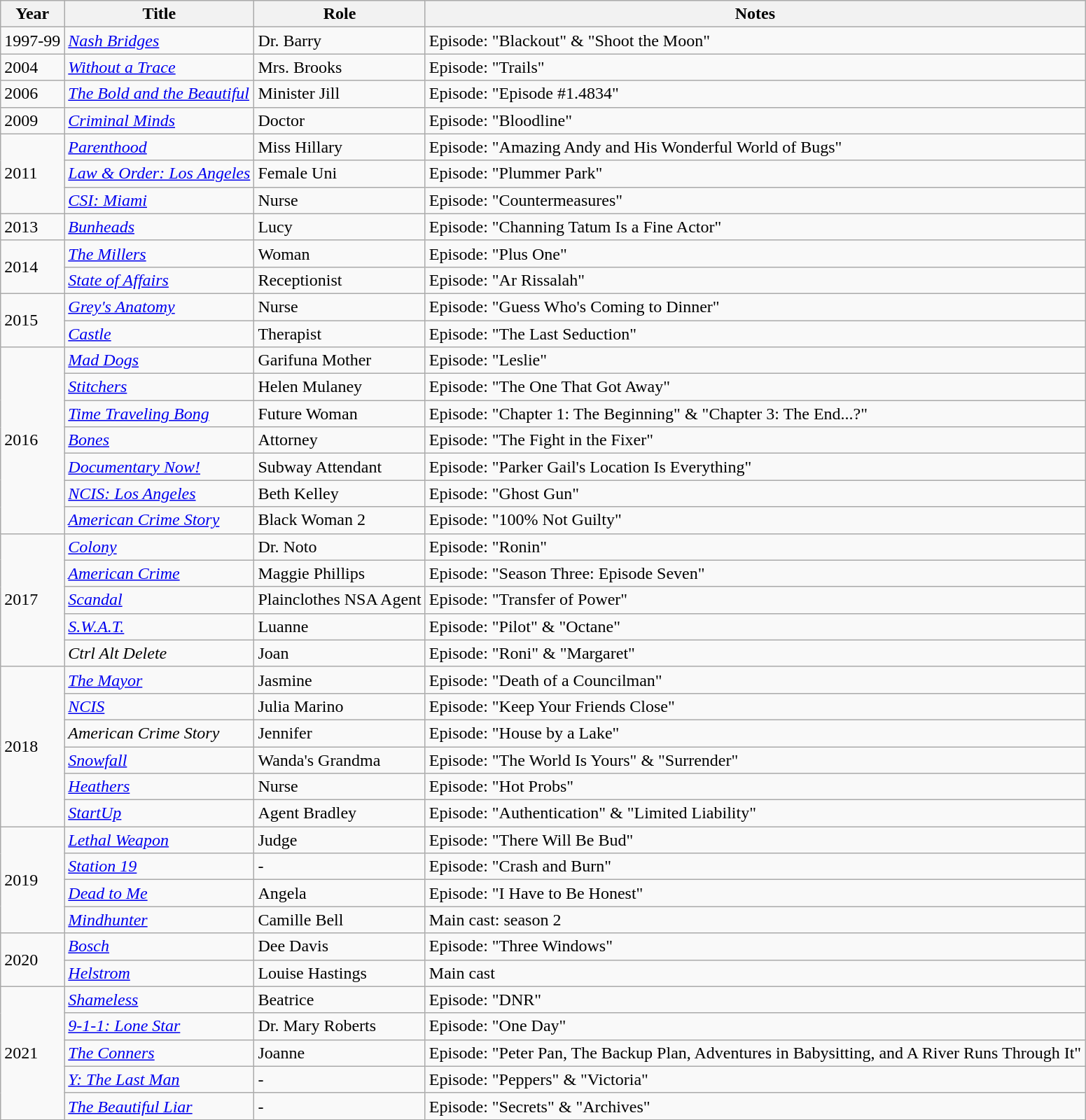<table class="wikitable plainrowheaders sortable" style="margin-right: 0;">
<tr>
<th scope="col">Year</th>
<th scope="col">Title</th>
<th scope="col">Role</th>
<th scope="col" class="unsortable">Notes</th>
</tr>
<tr>
<td>1997-99</td>
<td><em><a href='#'>Nash Bridges</a></em></td>
<td>Dr. Barry</td>
<td>Episode: "Blackout" & "Shoot the Moon"</td>
</tr>
<tr>
<td>2004</td>
<td><em><a href='#'>Without a Trace</a></em></td>
<td>Mrs. Brooks</td>
<td>Episode: "Trails"</td>
</tr>
<tr>
<td>2006</td>
<td><em><a href='#'>The Bold and the Beautiful</a></em></td>
<td>Minister Jill</td>
<td>Episode: "Episode #1.4834"</td>
</tr>
<tr>
<td>2009</td>
<td><em><a href='#'>Criminal Minds</a></em></td>
<td>Doctor</td>
<td>Episode: "Bloodline"</td>
</tr>
<tr>
<td rowspan="3">2011</td>
<td><em><a href='#'>Parenthood</a></em></td>
<td>Miss Hillary</td>
<td>Episode: "Amazing Andy and His Wonderful World of Bugs"</td>
</tr>
<tr>
<td><em><a href='#'>Law & Order: Los Angeles</a></em></td>
<td>Female Uni</td>
<td>Episode: "Plummer Park"</td>
</tr>
<tr>
<td><em><a href='#'>CSI: Miami</a></em></td>
<td>Nurse</td>
<td>Episode: "Countermeasures"</td>
</tr>
<tr>
<td>2013</td>
<td><em><a href='#'>Bunheads</a></em></td>
<td>Lucy</td>
<td>Episode: "Channing Tatum Is a Fine Actor"</td>
</tr>
<tr>
<td rowspan="2">2014</td>
<td><em><a href='#'>The Millers</a></em></td>
<td>Woman</td>
<td>Episode: "Plus One"</td>
</tr>
<tr>
<td><em><a href='#'>State of Affairs</a></em></td>
<td>Receptionist</td>
<td>Episode: "Ar Rissalah"</td>
</tr>
<tr>
<td rowspan="2">2015</td>
<td><em><a href='#'>Grey's Anatomy</a></em></td>
<td>Nurse</td>
<td>Episode: "Guess Who's Coming to Dinner"</td>
</tr>
<tr>
<td><em><a href='#'>Castle</a></em></td>
<td>Therapist</td>
<td>Episode: "The Last Seduction"</td>
</tr>
<tr>
<td rowspan="7">2016</td>
<td><em><a href='#'>Mad Dogs</a></em></td>
<td>Garifuna Mother</td>
<td>Episode: "Leslie"</td>
</tr>
<tr>
<td><em><a href='#'>Stitchers</a></em></td>
<td>Helen Mulaney</td>
<td>Episode: "The One That Got Away"</td>
</tr>
<tr>
<td><em><a href='#'>Time Traveling Bong</a></em></td>
<td>Future Woman</td>
<td>Episode: "Chapter 1: The Beginning" & "Chapter 3: The End...?"</td>
</tr>
<tr>
<td><em><a href='#'>Bones</a></em></td>
<td>Attorney</td>
<td>Episode: "The Fight in the Fixer"</td>
</tr>
<tr>
<td><em><a href='#'>Documentary Now!</a></em></td>
<td>Subway Attendant</td>
<td>Episode: "Parker Gail's Location Is Everything"</td>
</tr>
<tr>
<td><em><a href='#'>NCIS: Los Angeles</a></em></td>
<td>Beth Kelley</td>
<td>Episode: "Ghost Gun"</td>
</tr>
<tr>
<td><em><a href='#'>American Crime Story</a></em></td>
<td>Black Woman 2</td>
<td>Episode: "100% Not Guilty"</td>
</tr>
<tr>
<td rowspan="5">2017</td>
<td><em><a href='#'>Colony</a></em></td>
<td>Dr. Noto</td>
<td>Episode: "Ronin"</td>
</tr>
<tr>
<td><em><a href='#'>American Crime</a></em></td>
<td>Maggie Phillips</td>
<td>Episode: "Season Three: Episode Seven"</td>
</tr>
<tr>
<td><em><a href='#'>Scandal</a></em></td>
<td>Plainclothes NSA Agent</td>
<td>Episode: "Transfer of Power"</td>
</tr>
<tr>
<td><em><a href='#'>S.W.A.T.</a></em></td>
<td>Luanne</td>
<td>Episode: "Pilot" & "Octane"</td>
</tr>
<tr>
<td><em>Ctrl Alt Delete</em></td>
<td>Joan</td>
<td>Episode: "Roni" & "Margaret"</td>
</tr>
<tr>
<td rowspan="6">2018</td>
<td><em><a href='#'>The Mayor</a></em></td>
<td>Jasmine</td>
<td>Episode: "Death of a Councilman"</td>
</tr>
<tr>
<td><em><a href='#'>NCIS</a></em></td>
<td>Julia Marino</td>
<td>Episode: "Keep Your Friends Close"</td>
</tr>
<tr>
<td><em>American Crime Story</em></td>
<td>Jennifer</td>
<td>Episode: "House by a Lake"</td>
</tr>
<tr>
<td><em><a href='#'>Snowfall</a></em></td>
<td>Wanda's Grandma</td>
<td>Episode: "The World Is Yours" & "Surrender"</td>
</tr>
<tr>
<td><em><a href='#'>Heathers</a></em></td>
<td>Nurse</td>
<td>Episode: "Hot Probs"</td>
</tr>
<tr>
<td><em><a href='#'>StartUp</a></em></td>
<td>Agent Bradley</td>
<td>Episode: "Authentication" & "Limited Liability"</td>
</tr>
<tr>
<td rowspan="4">2019</td>
<td><em><a href='#'>Lethal Weapon</a></em></td>
<td>Judge</td>
<td>Episode: "There Will Be Bud"</td>
</tr>
<tr>
<td><em><a href='#'>Station 19</a></em></td>
<td>-</td>
<td>Episode: "Crash and Burn"</td>
</tr>
<tr>
<td><em><a href='#'>Dead to Me</a></em></td>
<td>Angela</td>
<td>Episode: "I Have to Be Honest"</td>
</tr>
<tr>
<td><em><a href='#'>Mindhunter</a></em></td>
<td>Camille Bell</td>
<td>Main cast: season 2</td>
</tr>
<tr>
<td rowspan="2">2020</td>
<td><em><a href='#'>Bosch</a></em></td>
<td>Dee Davis</td>
<td>Episode: "Three Windows"</td>
</tr>
<tr>
<td><em><a href='#'>Helstrom</a></em></td>
<td>Louise Hastings</td>
<td>Main cast</td>
</tr>
<tr>
<td rowspan="5">2021</td>
<td><em><a href='#'>Shameless</a></em></td>
<td>Beatrice</td>
<td>Episode: "DNR"</td>
</tr>
<tr>
<td><em><a href='#'>9-1-1: Lone Star</a></em></td>
<td>Dr. Mary Roberts</td>
<td>Episode: "One Day"</td>
</tr>
<tr>
<td><em><a href='#'>The Conners</a></em></td>
<td>Joanne</td>
<td>Episode: "Peter Pan, The Backup Plan, Adventures in Babysitting, and A River Runs Through It"</td>
</tr>
<tr>
<td><em><a href='#'>Y: The Last Man</a></em></td>
<td>-</td>
<td>Episode: "Peppers" & "Victoria"</td>
</tr>
<tr>
<td><em><a href='#'>The Beautiful Liar</a></em></td>
<td>-</td>
<td>Episode: "Secrets" & "Archives"</td>
</tr>
</table>
